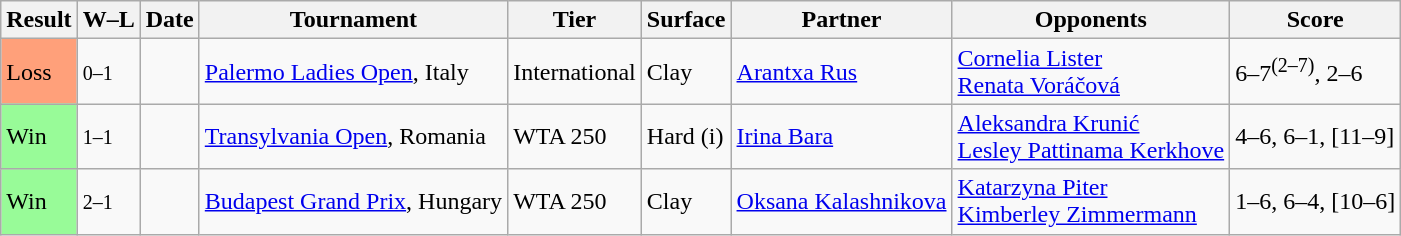<table class="sortable wikitable">
<tr>
<th>Result</th>
<th class="unsortable">W–L</th>
<th>Date</th>
<th>Tournament</th>
<th>Tier</th>
<th>Surface</th>
<th>Partner</th>
<th>Opponents</th>
<th class="unsortable">Score</th>
</tr>
<tr>
<td style="background:#ffa07a;">Loss</td>
<td><small>0–1</small></td>
<td><a href='#'></a></td>
<td><a href='#'>Palermo Ladies Open</a>, Italy</td>
<td>International</td>
<td>Clay</td>
<td> <a href='#'>Arantxa Rus</a></td>
<td> <a href='#'>Cornelia Lister</a> <br>  <a href='#'>Renata Voráčová</a></td>
<td>6–7<sup>(2–7)</sup>, 2–6</td>
</tr>
<tr>
<td style="background:#98fb98;">Win</td>
<td><small>1–1</small></td>
<td><a href='#'></a></td>
<td><a href='#'>Transylvania Open</a>, Romania</td>
<td>WTA 250</td>
<td>Hard (i)</td>
<td> <a href='#'>Irina Bara</a></td>
<td> <a href='#'>Aleksandra Krunić</a> <br>  <a href='#'>Lesley Pattinama Kerkhove</a></td>
<td>4–6, 6–1, [11–9]</td>
</tr>
<tr>
<td style="background:#98fb98;">Win</td>
<td><small>2–1</small></td>
<td><a href='#'></a></td>
<td><a href='#'>Budapest Grand Prix</a>, Hungary</td>
<td>WTA 250</td>
<td>Clay</td>
<td> <a href='#'>Oksana Kalashnikova</a></td>
<td> <a href='#'>Katarzyna Piter</a> <br>  <a href='#'>Kimberley Zimmermann</a></td>
<td>1–6, 6–4, [10–6]</td>
</tr>
</table>
